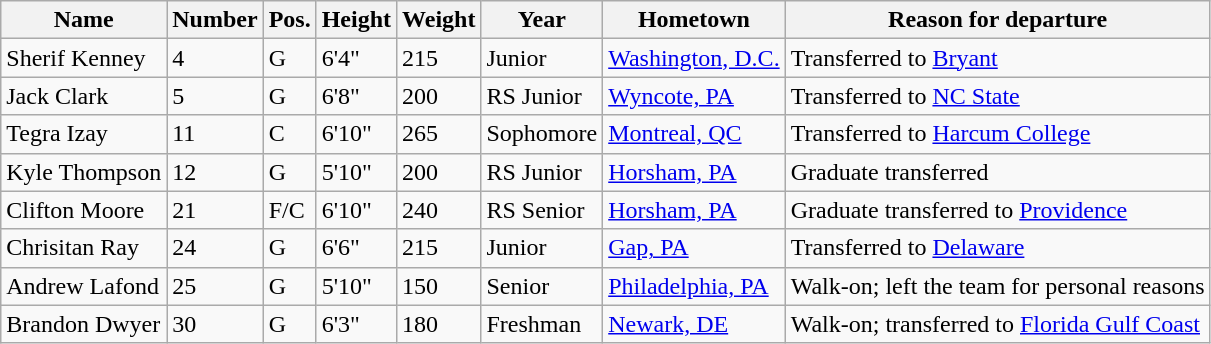<table class="wikitable sortable" border="1">
<tr>
<th>Name</th>
<th>Number</th>
<th>Pos.</th>
<th>Height</th>
<th>Weight</th>
<th>Year</th>
<th>Hometown</th>
<th class="unsortable">Reason for departure</th>
</tr>
<tr>
<td>Sherif Kenney</td>
<td>4</td>
<td>G</td>
<td>6'4"</td>
<td>215</td>
<td>Junior</td>
<td><a href='#'>Washington, D.C.</a></td>
<td>Transferred to <a href='#'>Bryant</a></td>
</tr>
<tr>
<td>Jack Clark</td>
<td>5</td>
<td>G</td>
<td>6'8"</td>
<td>200</td>
<td>RS Junior</td>
<td><a href='#'>Wyncote, PA</a></td>
<td>Transferred to <a href='#'>NC State</a></td>
</tr>
<tr>
<td>Tegra Izay</td>
<td>11</td>
<td>C</td>
<td>6'10"</td>
<td>265</td>
<td>Sophomore</td>
<td><a href='#'>Montreal, QC</a></td>
<td>Transferred to <a href='#'>Harcum College</a></td>
</tr>
<tr>
<td>Kyle Thompson</td>
<td>12</td>
<td>G</td>
<td>5'10"</td>
<td>200</td>
<td>RS Junior</td>
<td><a href='#'>Horsham, PA</a></td>
<td>Graduate transferred</td>
</tr>
<tr>
<td>Clifton Moore</td>
<td>21</td>
<td>F/C</td>
<td>6'10"</td>
<td>240</td>
<td>RS Senior</td>
<td><a href='#'>Horsham, PA</a></td>
<td>Graduate transferred to <a href='#'>Providence</a></td>
</tr>
<tr>
<td>Chrisitan Ray</td>
<td>24</td>
<td>G</td>
<td>6'6"</td>
<td>215</td>
<td>Junior</td>
<td><a href='#'>Gap, PA</a></td>
<td>Transferred to <a href='#'>Delaware</a></td>
</tr>
<tr>
<td>Andrew Lafond</td>
<td>25</td>
<td>G</td>
<td>5'10"</td>
<td>150</td>
<td>Senior</td>
<td><a href='#'>Philadelphia, PA</a></td>
<td>Walk-on; left the team for personal reasons</td>
</tr>
<tr>
<td>Brandon Dwyer</td>
<td>30</td>
<td>G</td>
<td>6'3"</td>
<td>180</td>
<td>Freshman</td>
<td><a href='#'>Newark, DE</a></td>
<td>Walk-on; transferred to <a href='#'>Florida Gulf Coast</a></td>
</tr>
</table>
